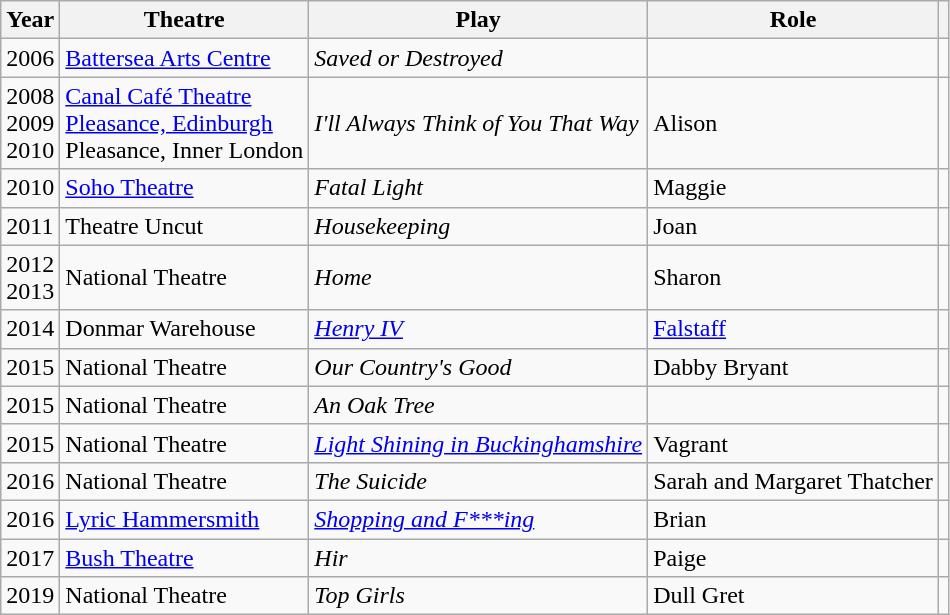<table class="wikitable sortable">
<tr>
<th>Year</th>
<th>Theatre</th>
<th>Play</th>
<th>Role</th>
<th></th>
</tr>
<tr>
<td>2006</td>
<td><a href='#'>Battersea Arts Centre</a></td>
<td><em>Saved or Destroyed</em></td>
<td></td>
<td></td>
</tr>
<tr>
<td>2008<br>2009<br>2010</td>
<td><a href='#'>Canal Café Theatre</a><br><a href='#'>Pleasance, Edinburgh</a><br>Pleasance, Inner London</td>
<td><em>I'll Always Think of You That Way</em></td>
<td>Alison</td>
<td></td>
</tr>
<tr>
<td>2010</td>
<td><a href='#'>Soho Theatre</a></td>
<td><em>Fatal Light</em></td>
<td>Maggie</td>
<td></td>
</tr>
<tr>
<td>2011</td>
<td>Theatre Uncut</td>
<td><em>Housekeeping</em></td>
<td>Joan</td>
<td></td>
</tr>
<tr>
<td>2012<br>2013</td>
<td>National Theatre</td>
<td><em>Home</em></td>
<td>Sharon</td>
<td></td>
</tr>
<tr>
<td>2014</td>
<td>Donmar Warehouse</td>
<td><em><a href='#'>Henry IV</a></em></td>
<td><a href='#'>Falstaff</a></td>
<td></td>
</tr>
<tr>
<td>2015</td>
<td>National Theatre</td>
<td><em>Our Country's Good</em></td>
<td>Dabby Bryant</td>
<td></td>
</tr>
<tr>
<td>2015</td>
<td>National Theatre</td>
<td><em>An Oak Tree</em></td>
<td></td>
<td></td>
</tr>
<tr>
<td>2015</td>
<td>National Theatre</td>
<td><em><a href='#'>Light Shining in Buckinghamshire</a></em></td>
<td>Vagrant</td>
<td></td>
</tr>
<tr>
<td>2016</td>
<td>National Theatre</td>
<td><em>The Suicide</em></td>
<td>Sarah and Margaret Thatcher</td>
<td></td>
</tr>
<tr>
<td>2016</td>
<td><a href='#'>Lyric Hammersmith</a></td>
<td><em><a href='#'>Shopping and F***ing</a></em></td>
<td>Brian</td>
<td></td>
</tr>
<tr>
<td>2017</td>
<td><a href='#'>Bush Theatre</a></td>
<td><em>Hir</em></td>
<td>Paige</td>
<td></td>
</tr>
<tr>
<td>2019</td>
<td>National Theatre</td>
<td><em>Top Girls</em></td>
<td>Dull Gret</td>
<td></td>
</tr>
</table>
